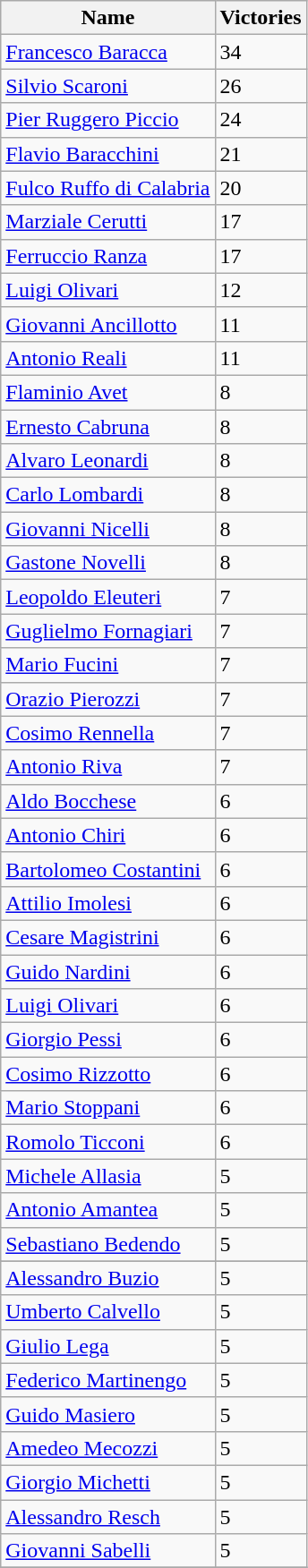<table class="wikitable">
<tr>
<th>Name</th>
<th>Victories</th>
</tr>
<tr>
<td><a href='#'>Francesco Baracca</a></td>
<td>34</td>
</tr>
<tr>
<td><a href='#'>Silvio Scaroni</a></td>
<td>26</td>
</tr>
<tr>
<td><a href='#'>Pier Ruggero Piccio</a></td>
<td>24</td>
</tr>
<tr>
<td><a href='#'>Flavio Baracchini</a></td>
<td>21</td>
</tr>
<tr>
<td><a href='#'>Fulco Ruffo di Calabria</a></td>
<td>20</td>
</tr>
<tr>
<td><a href='#'>Marziale Cerutti</a></td>
<td>17</td>
</tr>
<tr>
<td><a href='#'>Ferruccio Ranza</a></td>
<td>17</td>
</tr>
<tr>
<td><a href='#'>Luigi Olivari</a></td>
<td>12</td>
</tr>
<tr>
<td><a href='#'>Giovanni Ancillotto</a></td>
<td>11</td>
</tr>
<tr>
<td><a href='#'>Antonio Reali</a></td>
<td>11</td>
</tr>
<tr>
<td><a href='#'>Flaminio Avet</a></td>
<td>8</td>
</tr>
<tr>
<td><a href='#'>Ernesto Cabruna</a></td>
<td>8</td>
</tr>
<tr>
<td><a href='#'>Alvaro Leonardi</a></td>
<td>8</td>
</tr>
<tr>
<td><a href='#'>Carlo Lombardi</a></td>
<td>8</td>
</tr>
<tr>
<td><a href='#'>Giovanni Nicelli</a></td>
<td>8</td>
</tr>
<tr>
<td><a href='#'>Gastone Novelli</a></td>
<td>8</td>
</tr>
<tr>
<td><a href='#'>Leopoldo Eleuteri</a></td>
<td>7</td>
</tr>
<tr>
<td><a href='#'>Guglielmo Fornagiari</a></td>
<td>7</td>
</tr>
<tr>
<td><a href='#'>Mario Fucini</a></td>
<td>7</td>
</tr>
<tr>
<td><a href='#'>Orazio Pierozzi</a></td>
<td>7</td>
</tr>
<tr>
<td><a href='#'>Cosimo Rennella</a></td>
<td>7</td>
</tr>
<tr>
<td><a href='#'>Antonio Riva</a></td>
<td>7</td>
</tr>
<tr>
<td><a href='#'>Aldo Bocchese</a></td>
<td>6</td>
</tr>
<tr>
<td><a href='#'>Antonio Chiri</a></td>
<td>6</td>
</tr>
<tr>
<td><a href='#'>Bartolomeo Costantini</a></td>
<td>6</td>
</tr>
<tr>
<td><a href='#'>Attilio Imolesi</a></td>
<td>6</td>
</tr>
<tr>
<td><a href='#'>Cesare Magistrini</a></td>
<td>6</td>
</tr>
<tr>
<td><a href='#'>Guido Nardini</a></td>
<td>6</td>
</tr>
<tr>
<td><a href='#'>Luigi Olivari</a></td>
<td>6</td>
</tr>
<tr>
<td><a href='#'>Giorgio Pessi</a></td>
<td>6</td>
</tr>
<tr>
<td><a href='#'>Cosimo Rizzotto</a></td>
<td>6</td>
</tr>
<tr>
<td><a href='#'>Mario Stoppani</a></td>
<td>6</td>
</tr>
<tr>
<td><a href='#'>Romolo Ticconi</a></td>
<td>6</td>
</tr>
<tr>
<td><a href='#'>Michele Allasia</a></td>
<td>5</td>
</tr>
<tr>
<td><a href='#'>Antonio Amantea</a></td>
<td>5</td>
</tr>
<tr>
<td><a href='#'>Sebastiano Bedendo</a></td>
<td>5</td>
</tr>
<tr>
</tr>
<tr>
<td><a href='#'>Alessandro Buzio</a></td>
<td>5</td>
</tr>
<tr>
<td><a href='#'>Umberto Calvello</a></td>
<td>5</td>
</tr>
<tr>
<td><a href='#'>Giulio Lega</a></td>
<td>5</td>
</tr>
<tr>
<td><a href='#'>Federico Martinengo</a></td>
<td>5</td>
</tr>
<tr>
<td><a href='#'>Guido Masiero</a></td>
<td>5</td>
</tr>
<tr>
<td><a href='#'>Amedeo Mecozzi</a></td>
<td>5</td>
</tr>
<tr>
<td><a href='#'>Giorgio Michetti</a></td>
<td>5</td>
</tr>
<tr>
<td><a href='#'>Alessandro Resch</a></td>
<td>5</td>
</tr>
<tr>
<td><a href='#'>Giovanni Sabelli</a></td>
<td>5</td>
</tr>
<tr>
</tr>
</table>
